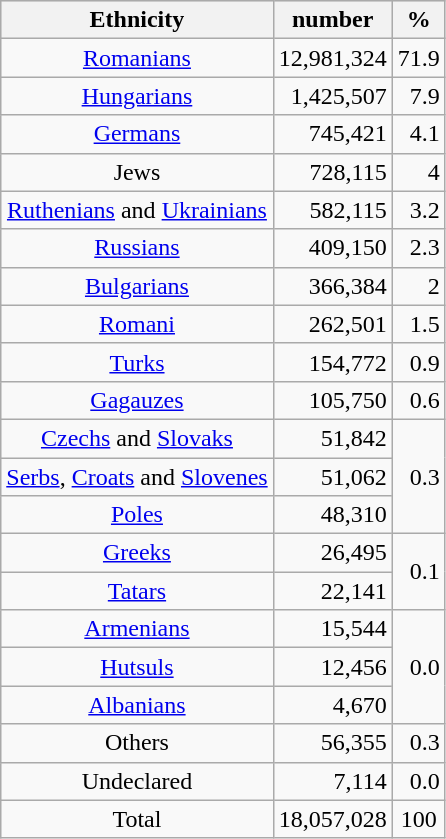<table class="wikitable" style="text-align:center; border:5">
<tr bgcolor="#e0e0e0">
<th>Ethnicity</th>
<th>number</th>
<th>%</th>
</tr>
<tr>
<td><a href='#'>Romanians</a></td>
<td align="right">12,981,324</td>
<td align="right">71.9</td>
</tr>
<tr>
<td><a href='#'>Hungarians</a></td>
<td align="right">1,425,507</td>
<td align="right">7.9</td>
</tr>
<tr>
<td><a href='#'>Germans</a></td>
<td align="right">745,421</td>
<td align="right">4.1</td>
</tr>
<tr>
<td>Jews</td>
<td align="right">728,115</td>
<td align="right">4</td>
</tr>
<tr>
<td><a href='#'>Ruthenians</a> and <a href='#'>Ukrainians</a></td>
<td align="right">582,115</td>
<td align="right">3.2</td>
</tr>
<tr>
<td><a href='#'>Russians</a></td>
<td align="right">409,150</td>
<td align="right">2.3</td>
</tr>
<tr>
<td><a href='#'>Bulgarians</a></td>
<td align="right">366,384</td>
<td align="right">2</td>
</tr>
<tr>
<td><a href='#'>Romani</a></td>
<td align="right">262,501</td>
<td align="right">1.5</td>
</tr>
<tr>
<td><a href='#'>Turks</a></td>
<td align="right">154,772</td>
<td align="right">0.9</td>
</tr>
<tr>
<td><a href='#'>Gagauzes</a></td>
<td align="right">105,750</td>
<td align="right">0.6</td>
</tr>
<tr>
<td><a href='#'>Czechs</a> and <a href='#'>Slovaks</a></td>
<td align="right">51,842</td>
<td rowspan="3" align="right">0.3</td>
</tr>
<tr>
<td><a href='#'>Serbs</a>, <a href='#'>Croats</a> and <a href='#'>Slovenes</a></td>
<td align="right">51,062</td>
</tr>
<tr>
<td><a href='#'>Poles</a></td>
<td align="right">48,310</td>
</tr>
<tr>
<td><a href='#'>Greeks</a></td>
<td align="right">26,495</td>
<td rowspan="2" align="right">0.1</td>
</tr>
<tr>
<td><a href='#'>Tatars</a></td>
<td align="right">22,141</td>
</tr>
<tr>
<td><a href='#'>Armenians</a></td>
<td align="right">15,544</td>
<td rowspan="3" align="right">0.0</td>
</tr>
<tr>
<td><a href='#'>Hutsuls</a></td>
<td align="right">12,456</td>
</tr>
<tr>
<td><a href='#'>Albanians</a></td>
<td align="right">4,670</td>
</tr>
<tr>
<td>Others</td>
<td align="right">56,355</td>
<td align="right">0.3</td>
</tr>
<tr>
<td>Undeclared</td>
<td align="right">7,114</td>
<td align="right">0.0</td>
</tr>
<tr>
<td>Total</td>
<td>18,057,028</td>
<td>100</td>
</tr>
</table>
